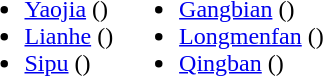<table>
<tr>
<td valign="top"><br><ul><li><a href='#'>Yaojia</a> ()</li><li><a href='#'>Lianhe</a> ()</li><li><a href='#'>Sipu</a> ()</li></ul></td>
<td valign="top"><br><ul><li><a href='#'>Gangbian</a> ()</li><li><a href='#'>Longmenfan</a> ()</li><li><a href='#'>Qingban</a> ()</li></ul></td>
</tr>
</table>
